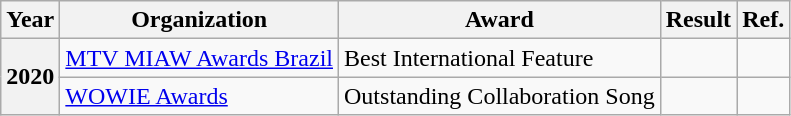<table class="wikitable plainrowheaders">
<tr>
<th>Year</th>
<th>Organization</th>
<th>Award</th>
<th>Result</th>
<th>Ref.</th>
</tr>
<tr>
<th scope="row" rowspan="2">2020</th>
<td><a href='#'>MTV MIAW Awards Brazil</a></td>
<td>Best International Feature</td>
<td></td>
<td style="text-align:center;"></td>
</tr>
<tr>
<td><a href='#'>WOWIE Awards</a></td>
<td>Outstanding Collaboration Song</td>
<td></td>
<td style="text-align:center;"></td>
</tr>
</table>
